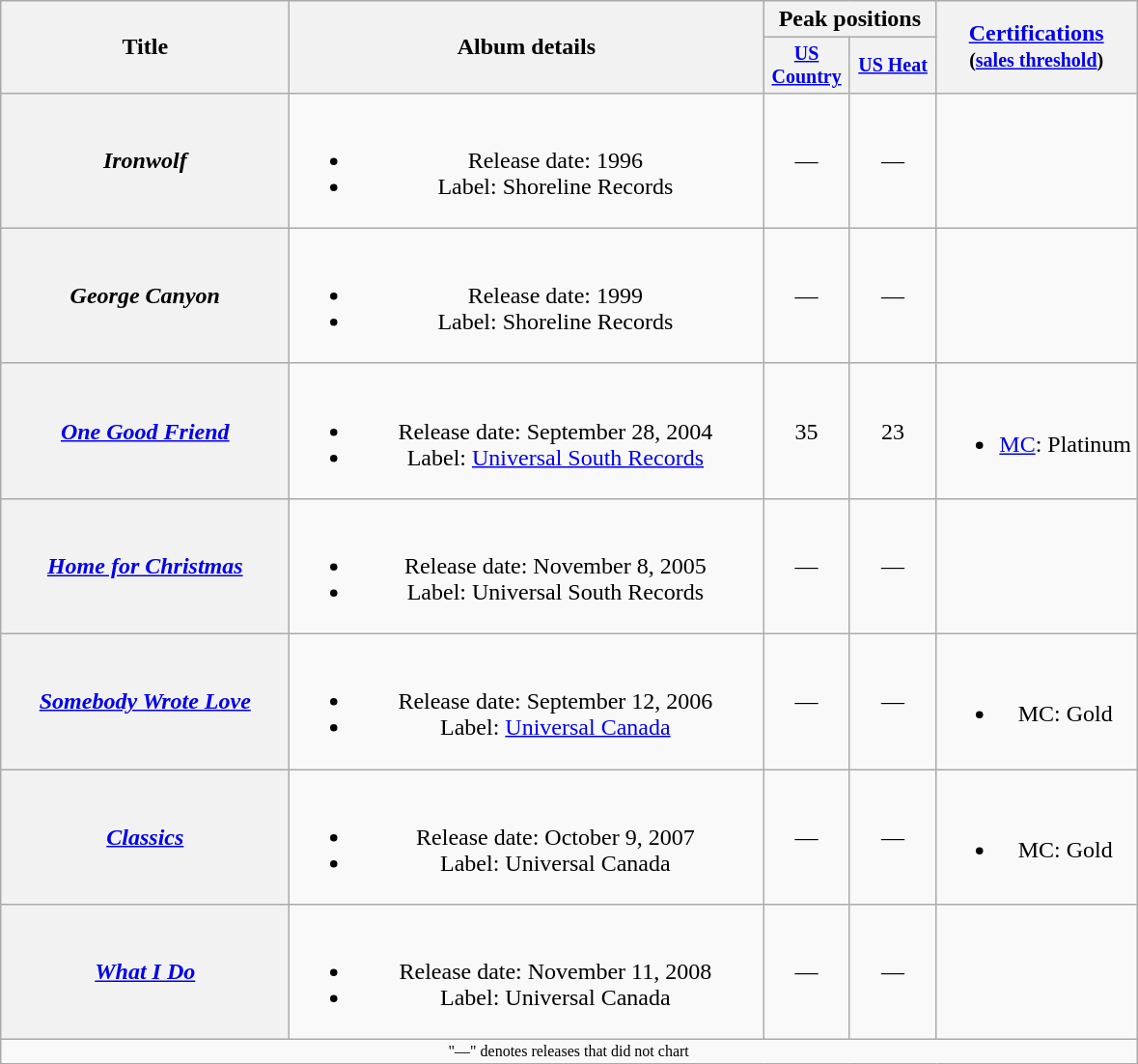<table class="wikitable plainrowheaders" style="text-align:center;">
<tr>
<th rowspan="2" style="width:12em;">Title</th>
<th rowspan="2" style="width:20em;">Album details</th>
<th colspan="2">Peak positions</th>
<th rowspan="2"><a href='#'>Certifications</a><br><small>(<a href='#'>sales threshold</a>)</small></th>
</tr>
<tr style="font-size:smaller;">
<th style="width:4em;"><a href='#'>US Country</a><br></th>
<th style="width:4em;"><a href='#'>US Heat</a><br></th>
</tr>
<tr>
<th scope="row"><em>Ironwolf</em></th>
<td><br><ul><li>Release date: 1996</li><li>Label: Shoreline Records</li></ul></td>
<td>—</td>
<td>—</td>
<td></td>
</tr>
<tr>
<th scope="row"><em>George Canyon</em></th>
<td><br><ul><li>Release date: 1999</li><li>Label: Shoreline Records</li></ul></td>
<td>—</td>
<td>—</td>
<td></td>
</tr>
<tr>
<th scope="row"><em><a href='#'>One Good Friend</a></em></th>
<td><br><ul><li>Release date: September 28, 2004</li><li>Label: <a href='#'>Universal South Records</a></li></ul></td>
<td>35</td>
<td>23</td>
<td><br><ul><li><a href='#'>MC</a>: Platinum</li></ul></td>
</tr>
<tr>
<th scope="row"><em><a href='#'>Home for Christmas</a></em></th>
<td><br><ul><li>Release date: November 8, 2005</li><li>Label: Universal South Records</li></ul></td>
<td>—</td>
<td>—</td>
<td></td>
</tr>
<tr>
<th scope="row"><em><a href='#'>Somebody Wrote Love</a></em></th>
<td><br><ul><li>Release date: September 12, 2006</li><li>Label: <a href='#'>Universal Canada</a></li></ul></td>
<td>—</td>
<td>—</td>
<td><br><ul><li>MC: Gold</li></ul></td>
</tr>
<tr>
<th scope="row"><em><a href='#'>Classics</a></em></th>
<td><br><ul><li>Release date: October 9, 2007</li><li>Label: Universal Canada</li></ul></td>
<td>—</td>
<td>—</td>
<td><br><ul><li>MC: Gold</li></ul></td>
</tr>
<tr>
<th scope="row"><em><a href='#'>What I Do</a></em></th>
<td><br><ul><li>Release date: November 11, 2008</li><li>Label: Universal Canada</li></ul></td>
<td>—</td>
<td>—</td>
<td></td>
</tr>
<tr>
<td colspan="5" style="font-size:8pt">"—" denotes releases that did not chart</td>
</tr>
</table>
